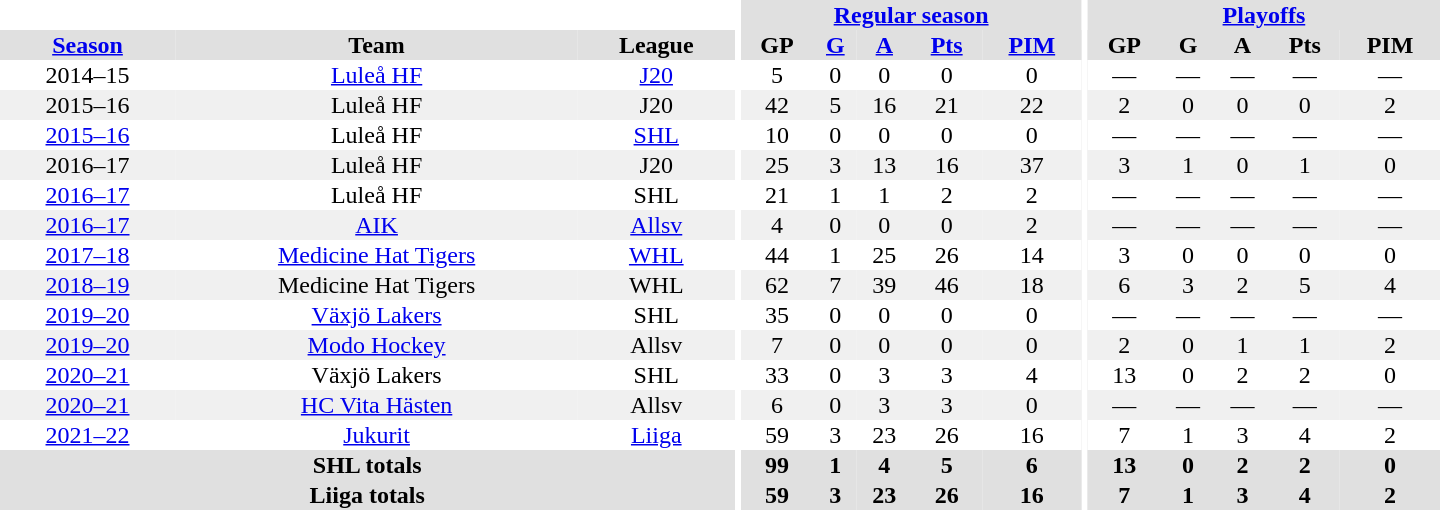<table border="0" cellpadding="1" cellspacing="0" style="text-align:center; width:60em">
<tr bgcolor="#e0e0e0">
<th colspan="3" bgcolor="#ffffff"></th>
<th rowspan="99" bgcolor="#ffffff"></th>
<th colspan="5"><a href='#'>Regular season</a></th>
<th rowspan="99" bgcolor="#ffffff"></th>
<th colspan="5"><a href='#'>Playoffs</a></th>
</tr>
<tr bgcolor="#e0e0e0">
<th><a href='#'>Season</a></th>
<th>Team</th>
<th>League</th>
<th>GP</th>
<th><a href='#'>G</a></th>
<th><a href='#'>A</a></th>
<th><a href='#'>Pts</a></th>
<th><a href='#'>PIM</a></th>
<th>GP</th>
<th>G</th>
<th>A</th>
<th>Pts</th>
<th>PIM</th>
</tr>
<tr>
<td>2014–15</td>
<td><a href='#'>Luleå HF</a></td>
<td><a href='#'>J20</a></td>
<td>5</td>
<td>0</td>
<td>0</td>
<td>0</td>
<td>0</td>
<td>—</td>
<td>—</td>
<td>—</td>
<td>—</td>
<td>—</td>
</tr>
<tr bgcolor="#f0f0f0">
<td>2015–16</td>
<td>Luleå HF</td>
<td>J20</td>
<td>42</td>
<td>5</td>
<td>16</td>
<td>21</td>
<td>22</td>
<td>2</td>
<td>0</td>
<td>0</td>
<td>0</td>
<td>2</td>
</tr>
<tr>
<td><a href='#'>2015–16</a></td>
<td>Luleå HF</td>
<td><a href='#'>SHL</a></td>
<td>10</td>
<td>0</td>
<td>0</td>
<td>0</td>
<td>0</td>
<td>—</td>
<td>—</td>
<td>—</td>
<td>—</td>
<td>—</td>
</tr>
<tr bgcolor="#f0f0f0">
<td>2016–17</td>
<td>Luleå HF</td>
<td>J20</td>
<td>25</td>
<td>3</td>
<td>13</td>
<td>16</td>
<td>37</td>
<td>3</td>
<td>1</td>
<td>0</td>
<td>1</td>
<td>0</td>
</tr>
<tr>
<td><a href='#'>2016–17</a></td>
<td>Luleå HF</td>
<td>SHL</td>
<td>21</td>
<td>1</td>
<td>1</td>
<td>2</td>
<td>2</td>
<td>—</td>
<td>—</td>
<td>—</td>
<td>—</td>
<td>—</td>
</tr>
<tr bgcolor="#f0f0f0">
<td><a href='#'>2016–17</a></td>
<td><a href='#'>AIK</a></td>
<td><a href='#'>Allsv</a></td>
<td>4</td>
<td>0</td>
<td>0</td>
<td>0</td>
<td>2</td>
<td>—</td>
<td>—</td>
<td>—</td>
<td>—</td>
<td>—</td>
</tr>
<tr>
<td><a href='#'>2017–18</a></td>
<td><a href='#'>Medicine Hat Tigers</a></td>
<td><a href='#'>WHL</a></td>
<td>44</td>
<td>1</td>
<td>25</td>
<td>26</td>
<td>14</td>
<td>3</td>
<td>0</td>
<td>0</td>
<td>0</td>
<td>0</td>
</tr>
<tr bgcolor="#f0f0f0">
<td><a href='#'>2018–19</a></td>
<td>Medicine Hat Tigers</td>
<td>WHL</td>
<td>62</td>
<td>7</td>
<td>39</td>
<td>46</td>
<td>18</td>
<td>6</td>
<td>3</td>
<td>2</td>
<td>5</td>
<td>4</td>
</tr>
<tr>
<td><a href='#'>2019–20</a></td>
<td><a href='#'>Växjö Lakers</a></td>
<td>SHL</td>
<td>35</td>
<td>0</td>
<td>0</td>
<td>0</td>
<td>0</td>
<td>—</td>
<td>—</td>
<td>—</td>
<td>—</td>
<td>—</td>
</tr>
<tr bgcolor="#f0f0f0">
<td><a href='#'>2019–20</a></td>
<td><a href='#'>Modo Hockey</a></td>
<td>Allsv</td>
<td>7</td>
<td>0</td>
<td>0</td>
<td>0</td>
<td>0</td>
<td>2</td>
<td>0</td>
<td>1</td>
<td>1</td>
<td>2</td>
</tr>
<tr>
<td><a href='#'>2020–21</a></td>
<td>Växjö Lakers</td>
<td>SHL</td>
<td>33</td>
<td>0</td>
<td>3</td>
<td>3</td>
<td>4</td>
<td>13</td>
<td>0</td>
<td>2</td>
<td>2</td>
<td>0</td>
</tr>
<tr bgcolor="#f0f0f0">
<td><a href='#'>2020–21</a></td>
<td><a href='#'>HC Vita Hästen</a></td>
<td>Allsv</td>
<td>6</td>
<td>0</td>
<td>3</td>
<td>3</td>
<td>0</td>
<td>—</td>
<td>—</td>
<td>—</td>
<td>—</td>
<td>—</td>
</tr>
<tr>
<td><a href='#'>2021–22</a></td>
<td><a href='#'>Jukurit</a></td>
<td><a href='#'>Liiga</a></td>
<td>59</td>
<td>3</td>
<td>23</td>
<td>26</td>
<td>16</td>
<td>7</td>
<td>1</td>
<td>3</td>
<td>4</td>
<td>2</td>
</tr>
<tr bgcolor="#e0e0e0">
<th colspan="3">SHL totals</th>
<th>99</th>
<th>1</th>
<th>4</th>
<th>5</th>
<th>6</th>
<th>13</th>
<th>0</th>
<th>2</th>
<th>2</th>
<th>0</th>
</tr>
<tr bgcolor="#e0e0e0">
<th colspan="3">Liiga totals</th>
<th>59</th>
<th>3</th>
<th>23</th>
<th>26</th>
<th>16</th>
<th>7</th>
<th>1</th>
<th>3</th>
<th>4</th>
<th>2</th>
</tr>
</table>
